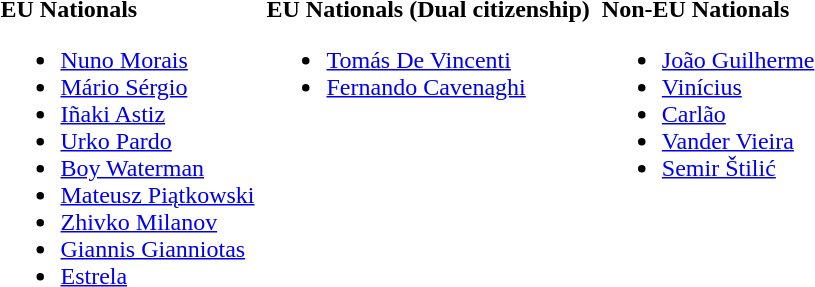<table>
<tr style='vertical-align:top'>
<td><br><strong>EU Nationals</strong><ul><li>  <a href='#'>Nuno Morais</a></li><li>  <a href='#'>Mário Sérgio</a></li><li>  <a href='#'>Iñaki Astiz</a></li><li>   <a href='#'>Urko Pardo</a></li><li>  <a href='#'>Boy Waterman</a></li><li>  <a href='#'>Mateusz Piątkowski</a></li><li>  <a href='#'>Zhivko Milanov</a></li><li>  <a href='#'>Giannis Gianniotas</a></li><li>   <a href='#'>Estrela</a></li></ul></td>
<td></td>
<td><br><strong>EU Nationals (Dual citizenship)</strong><ul><li>   <a href='#'>Tomás De Vincenti</a></li><li>   <a href='#'>Fernando Cavenaghi</a></li></ul></td>
<td></td>
<td><br><strong>Non-EU Nationals</strong><ul><li> <a href='#'>João Guilherme</a></li><li> <a href='#'>Vinícius</a></li><li> <a href='#'>Carlão</a></li><li> <a href='#'>Vander Vieira</a></li><li> <a href='#'>Semir Štilić</a></li></ul></td>
<td></td>
</tr>
</table>
